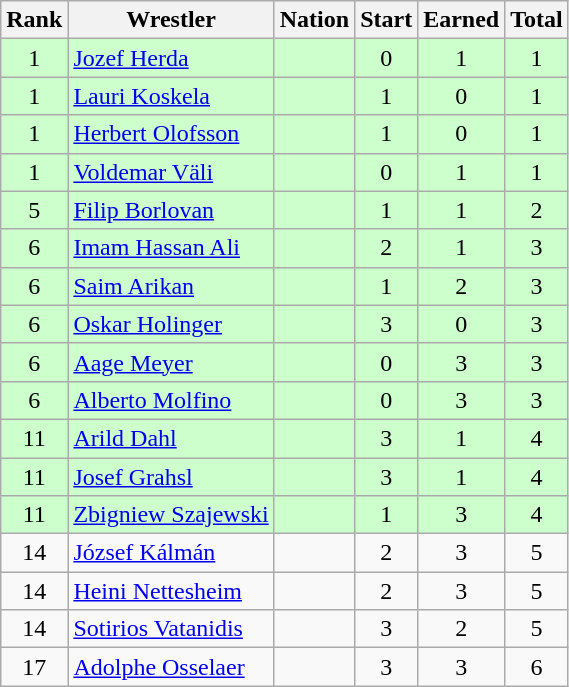<table class="wikitable sortable" style="text-align:center;">
<tr>
<th>Rank</th>
<th>Wrestler</th>
<th>Nation</th>
<th>Start</th>
<th>Earned</th>
<th>Total</th>
</tr>
<tr style="background:#cfc;">
<td>1</td>
<td align=left><a href='#'>Jozef Herda</a></td>
<td align=left></td>
<td>0</td>
<td>1</td>
<td>1</td>
</tr>
<tr style="background:#cfc;">
<td>1</td>
<td align=left><a href='#'>Lauri Koskela</a></td>
<td align=left></td>
<td>1</td>
<td>0</td>
<td>1</td>
</tr>
<tr style="background:#cfc;">
<td>1</td>
<td align=left><a href='#'>Herbert Olofsson</a></td>
<td align=left></td>
<td>1</td>
<td>0</td>
<td>1</td>
</tr>
<tr style="background:#cfc;">
<td>1</td>
<td align=left><a href='#'>Voldemar Väli</a></td>
<td align=left></td>
<td>0</td>
<td>1</td>
<td>1</td>
</tr>
<tr style="background:#cfc;">
<td>5</td>
<td align=left><a href='#'>Filip Borlovan</a></td>
<td align=left></td>
<td>1</td>
<td>1</td>
<td>2</td>
</tr>
<tr style="background:#cfc;">
<td>6</td>
<td align=left><a href='#'>Imam Hassan Ali</a></td>
<td align=left></td>
<td>2</td>
<td>1</td>
<td>3</td>
</tr>
<tr style="background:#cfc;">
<td>6</td>
<td align=left><a href='#'>Saim Arikan</a></td>
<td align=left></td>
<td>1</td>
<td>2</td>
<td>3</td>
</tr>
<tr style="background:#cfc;">
<td>6</td>
<td align=left><a href='#'>Oskar Holinger</a></td>
<td align=left></td>
<td>3</td>
<td>0</td>
<td>3</td>
</tr>
<tr style="background:#cfc;">
<td>6</td>
<td align=left><a href='#'>Aage Meyer</a></td>
<td align=left></td>
<td>0</td>
<td>3</td>
<td>3</td>
</tr>
<tr style="background:#cfc;">
<td>6</td>
<td align=left><a href='#'>Alberto Molfino</a></td>
<td align=left></td>
<td>0</td>
<td>3</td>
<td>3</td>
</tr>
<tr style="background:#cfc;">
<td>11</td>
<td align=left><a href='#'>Arild Dahl</a></td>
<td align=left></td>
<td>3</td>
<td>1</td>
<td>4</td>
</tr>
<tr style="background:#cfc;">
<td>11</td>
<td align=left><a href='#'>Josef Grahsl</a></td>
<td align=left></td>
<td>3</td>
<td>1</td>
<td>4</td>
</tr>
<tr style="background:#cfc;">
<td>11</td>
<td align=left><a href='#'>Zbigniew Szajewski</a></td>
<td align=left></td>
<td>1</td>
<td>3</td>
<td>4</td>
</tr>
<tr>
<td>14</td>
<td align=left><a href='#'>József Kálmán</a></td>
<td align=left></td>
<td>2</td>
<td>3</td>
<td>5</td>
</tr>
<tr>
<td>14</td>
<td align=left><a href='#'>Heini Nettesheim</a></td>
<td align=left></td>
<td>2</td>
<td>3</td>
<td>5</td>
</tr>
<tr>
<td>14</td>
<td align=left><a href='#'>Sotirios Vatanidis</a></td>
<td align=left></td>
<td>3</td>
<td>2</td>
<td>5</td>
</tr>
<tr>
<td>17</td>
<td align=left><a href='#'>Adolphe Osselaer</a></td>
<td align=left></td>
<td>3</td>
<td>3</td>
<td>6</td>
</tr>
</table>
